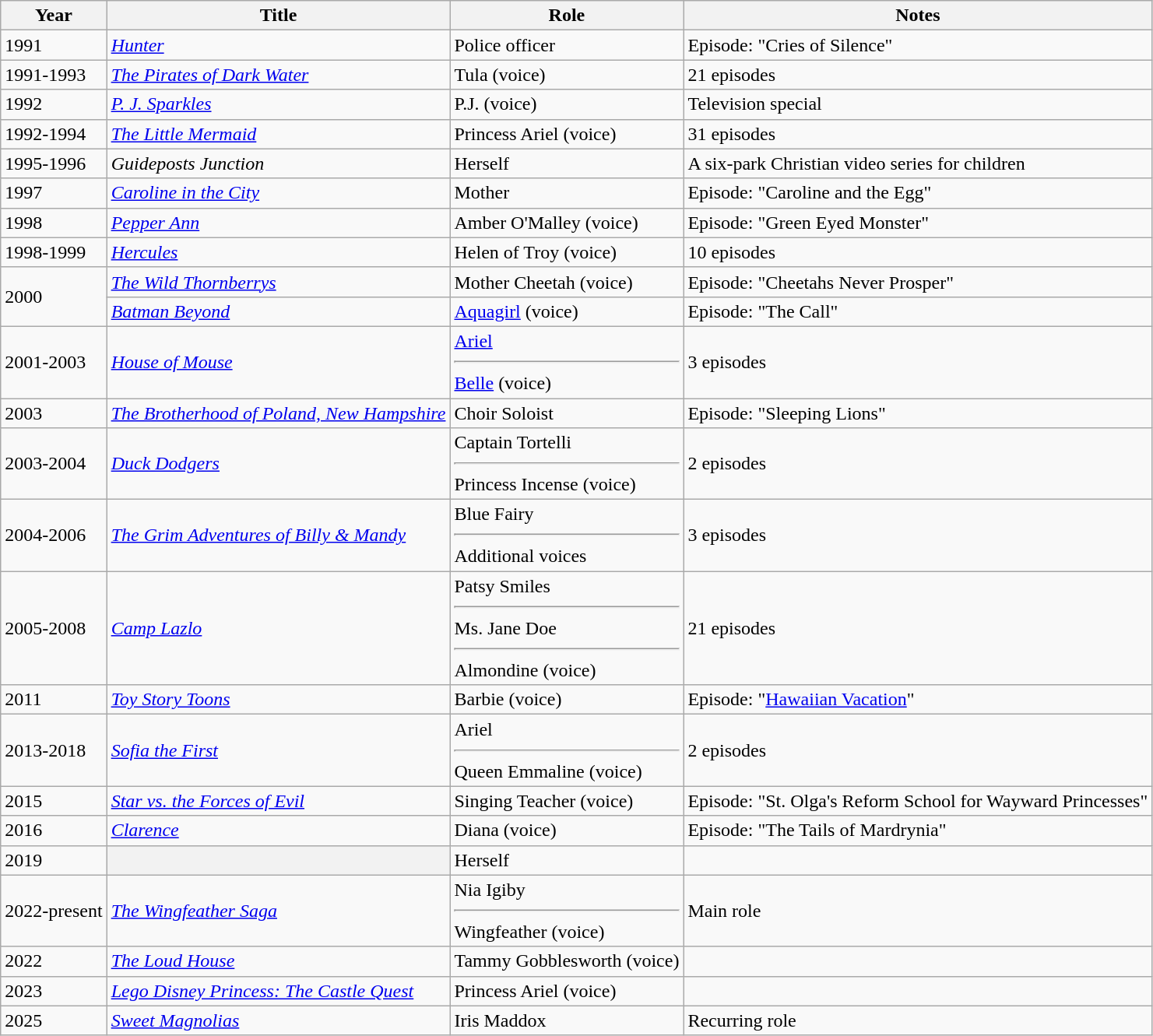<table class="wikitable plainrowheaders">
<tr>
<th scope="col">Year</th>
<th scope="col">Title</th>
<th scope="col">Role</th>
<th scope="col" class="unsortable">Notes</th>
</tr>
<tr>
<td>1991</td>
<td><em><a href='#'>Hunter</a></em></td>
<td>Police officer</td>
<td>Episode: "Cries of Silence"</td>
</tr>
<tr>
<td>1991-1993</td>
<td><em><a href='#'>The Pirates of Dark Water</a></em></td>
<td>Tula (voice)</td>
<td>21 episodes</td>
</tr>
<tr>
<td>1992</td>
<td><em><a href='#'>P. J. Sparkles</a></em></td>
<td>P.J. (voice)</td>
<td>Television special</td>
</tr>
<tr>
<td>1992-1994</td>
<td><em><a href='#'>The Little Mermaid</a></em></td>
<td>Princess Ariel (voice)</td>
<td>31 episodes</td>
</tr>
<tr>
<td>1995-1996</td>
<td><em>Guideposts Junction</em></td>
<td>Herself</td>
<td>A six-park Christian video series for children</td>
</tr>
<tr>
<td>1997</td>
<td><em><a href='#'>Caroline in the City</a></em></td>
<td>Mother</td>
<td>Episode: "Caroline and the Egg"</td>
</tr>
<tr>
<td>1998</td>
<td><em><a href='#'>Pepper Ann</a></em></td>
<td>Amber O'Malley (voice)</td>
<td>Episode: "Green Eyed Monster"</td>
</tr>
<tr>
<td>1998-1999</td>
<td><em><a href='#'>Hercules</a></em></td>
<td>Helen of Troy (voice)</td>
<td>10 episodes</td>
</tr>
<tr>
<td rowspan="2">2000</td>
<td><em><a href='#'>The Wild Thornberrys</a></em></td>
<td>Mother Cheetah (voice)</td>
<td>Episode: "Cheetahs Never Prosper"</td>
</tr>
<tr>
<td><em><a href='#'>Batman Beyond</a></em></td>
<td><a href='#'>Aquagirl</a> (voice)</td>
<td>Episode: "The Call"</td>
</tr>
<tr>
<td>2001-2003</td>
<td><em><a href='#'>House of Mouse</a></em></td>
<td><a href='#'>Ariel</a><hr><a href='#'>Belle</a> (voice)</td>
<td>3 episodes</td>
</tr>
<tr>
<td>2003</td>
<td><em><a href='#'>The Brotherhood of Poland, New Hampshire</a></em></td>
<td>Choir Soloist</td>
<td>Episode: "Sleeping Lions"</td>
</tr>
<tr>
<td>2003-2004</td>
<td><em><a href='#'>Duck Dodgers</a></em></td>
<td>Captain Tortelli<hr>Princess Incense (voice)</td>
<td>2 episodes</td>
</tr>
<tr>
<td>2004-2006</td>
<td><em><a href='#'>The Grim Adventures of Billy & Mandy</a></em></td>
<td>Blue Fairy<hr>Additional voices</td>
<td>3 episodes</td>
</tr>
<tr>
<td>2005-2008</td>
<td><em><a href='#'>Camp Lazlo</a></em></td>
<td>Patsy Smiles<hr>Ms. Jane Doe<hr>Almondine (voice)</td>
<td>21 episodes</td>
</tr>
<tr>
<td>2011</td>
<td><em><a href='#'>Toy Story Toons</a></em></td>
<td>Barbie (voice)</td>
<td>Episode: "<a href='#'>Hawaiian Vacation</a>"</td>
</tr>
<tr>
<td>2013-2018</td>
<td><em><a href='#'>Sofia the First</a></em></td>
<td>Ariel<hr>Queen Emmaline (voice)</td>
<td>2 episodes</td>
</tr>
<tr>
<td>2015</td>
<td><em><a href='#'>Star vs. the Forces of Evil</a></em></td>
<td>Singing Teacher (voice)</td>
<td>Episode: "St. Olga's Reform School for Wayward Princesses"</td>
</tr>
<tr>
<td>2016</td>
<td><em><a href='#'>Clarence</a></em></td>
<td>Diana (voice)</td>
<td>Episode: "The Tails of Mardrynia"</td>
</tr>
<tr>
<td>2019</td>
<th scope="row"><em></em></th>
<td>Herself</td>
<td></td>
</tr>
<tr>
<td>2022-present</td>
<td><em><a href='#'>The Wingfeather Saga</a></em></td>
<td>Nia Igiby<hr>Wingfeather (voice)</td>
<td>Main role</td>
</tr>
<tr>
<td>2022</td>
<td><em><a href='#'>The Loud House</a></em></td>
<td>Tammy Gobblesworth (voice)</td>
<td></td>
</tr>
<tr>
<td>2023</td>
<td><em><a href='#'>Lego Disney Princess: The Castle Quest</a></em></td>
<td>Princess Ariel (voice)</td>
<td></td>
</tr>
<tr>
<td>2025</td>
<td><em><a href='#'>Sweet Magnolias</a></em></td>
<td>Iris Maddox</td>
<td>Recurring role</td>
</tr>
</table>
